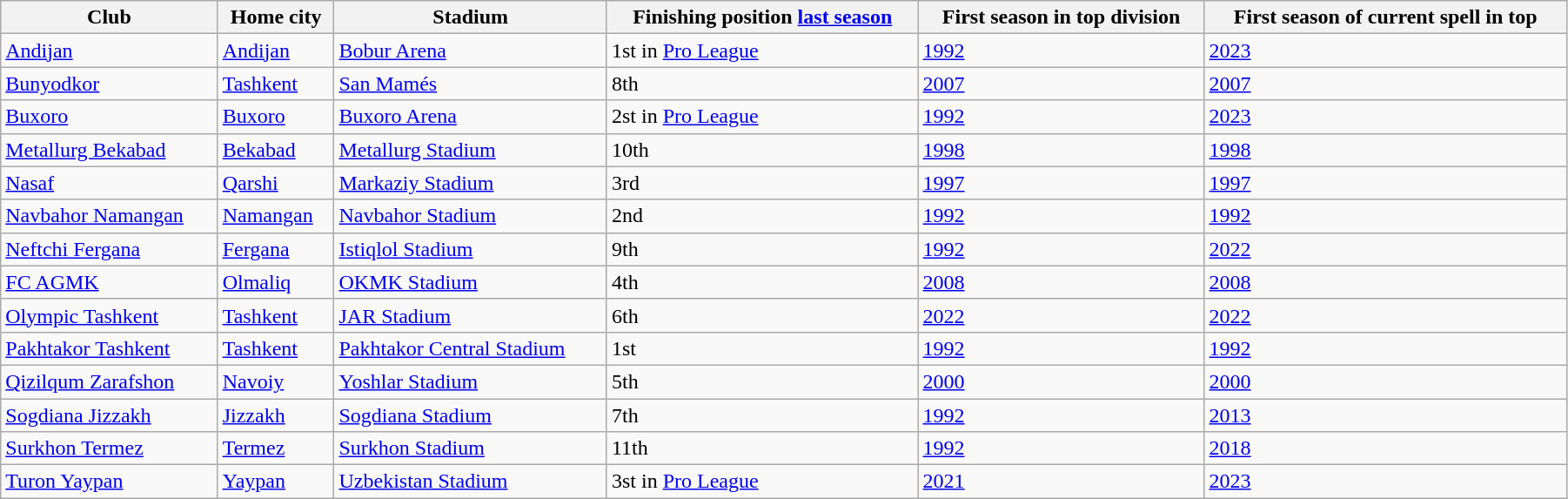<table class="wikitable sortable col1left col2left col3left col4center col5center col6center" style="width: 95%; font-size:100%;">
<tr>
<th>Club</th>
<th>Home city</th>
<th>Stadium</th>
<th>Finishing position <a href='#'>last season</a></th>
<th>First season in top division</th>
<th>First season of current spell in top</th>
</tr>
<tr>
<td><a href='#'>Andijan</a></td>
<td><a href='#'>Andijan</a></td>
<td><a href='#'>Bobur Arena</a></td>
<td>1st in <a href='#'>Pro League</a></td>
<td><a href='#'>1992</a></td>
<td><a href='#'>2023</a></td>
</tr>
<tr>
<td><a href='#'>Bunyodkor</a></td>
<td><a href='#'>Tashkent</a></td>
<td><a href='#'>San Mamés</a></td>
<td>8th</td>
<td><a href='#'>2007</a></td>
<td><a href='#'>2007</a></td>
</tr>
<tr>
<td><a href='#'>Buxoro</a></td>
<td><a href='#'>Buxoro</a></td>
<td><a href='#'>Buxoro Arena</a></td>
<td>2st in <a href='#'>Pro League</a></td>
<td><a href='#'>1992</a></td>
<td><a href='#'>2023</a></td>
</tr>
<tr>
<td><a href='#'>Metallurg Bekabad</a></td>
<td><a href='#'>Bekabad</a></td>
<td><a href='#'>Metallurg Stadium</a></td>
<td>10th</td>
<td><a href='#'>1998</a></td>
<td><a href='#'>1998</a></td>
</tr>
<tr>
<td><a href='#'>Nasaf</a></td>
<td><a href='#'>Qarshi</a></td>
<td><a href='#'>Markaziy Stadium</a></td>
<td>3rd</td>
<td><a href='#'>1997</a></td>
<td><a href='#'>1997</a></td>
</tr>
<tr>
<td><a href='#'>Navbahor Namangan</a></td>
<td><a href='#'>Namangan</a></td>
<td><a href='#'>Navbahor Stadium</a></td>
<td>2nd</td>
<td><a href='#'>1992</a></td>
<td><a href='#'>1992</a></td>
</tr>
<tr>
<td><a href='#'>Neftchi Fergana</a></td>
<td><a href='#'>Fergana</a></td>
<td><a href='#'>Istiqlol Stadium</a></td>
<td>9th</td>
<td><a href='#'>1992</a></td>
<td><a href='#'>2022</a></td>
</tr>
<tr>
<td><a href='#'>FC AGMK</a></td>
<td><a href='#'>Olmaliq</a></td>
<td><a href='#'>OKMK Stadium</a></td>
<td>4th</td>
<td><a href='#'>2008</a></td>
<td><a href='#'>2008</a></td>
</tr>
<tr>
<td><a href='#'>Olympic Tashkent</a></td>
<td><a href='#'>Tashkent</a></td>
<td><a href='#'>JAR Stadium</a></td>
<td>6th</td>
<td><a href='#'>2022</a></td>
<td><a href='#'>2022</a></td>
</tr>
<tr>
<td><a href='#'>Pakhtakor Tashkent</a></td>
<td><a href='#'>Tashkent</a></td>
<td><a href='#'>Pakhtakor Central Stadium</a></td>
<td>1st</td>
<td><a href='#'>1992</a></td>
<td><a href='#'>1992</a></td>
</tr>
<tr>
<td><a href='#'>Qizilqum Zarafshon</a></td>
<td><a href='#'>Navoiy</a></td>
<td><a href='#'>Yoshlar Stadium</a></td>
<td>5th</td>
<td><a href='#'>2000</a></td>
<td><a href='#'>2000</a></td>
</tr>
<tr>
<td><a href='#'>Sogdiana Jizzakh</a></td>
<td><a href='#'>Jizzakh</a></td>
<td><a href='#'>Sogdiana Stadium</a></td>
<td>7th</td>
<td><a href='#'>1992</a></td>
<td><a href='#'>2013</a></td>
</tr>
<tr>
<td><a href='#'>Surkhon Termez</a></td>
<td><a href='#'>Termez</a></td>
<td><a href='#'>Surkhon Stadium</a></td>
<td>11th</td>
<td><a href='#'>1992</a></td>
<td><a href='#'>2018</a></td>
</tr>
<tr>
<td><a href='#'>Turon Yaypan</a></td>
<td><a href='#'>Yaypan</a></td>
<td><a href='#'>Uzbekistan Stadium</a></td>
<td>3st in <a href='#'>Pro League</a></td>
<td><a href='#'>2021</a></td>
<td><a href='#'>2023</a></td>
</tr>
</table>
